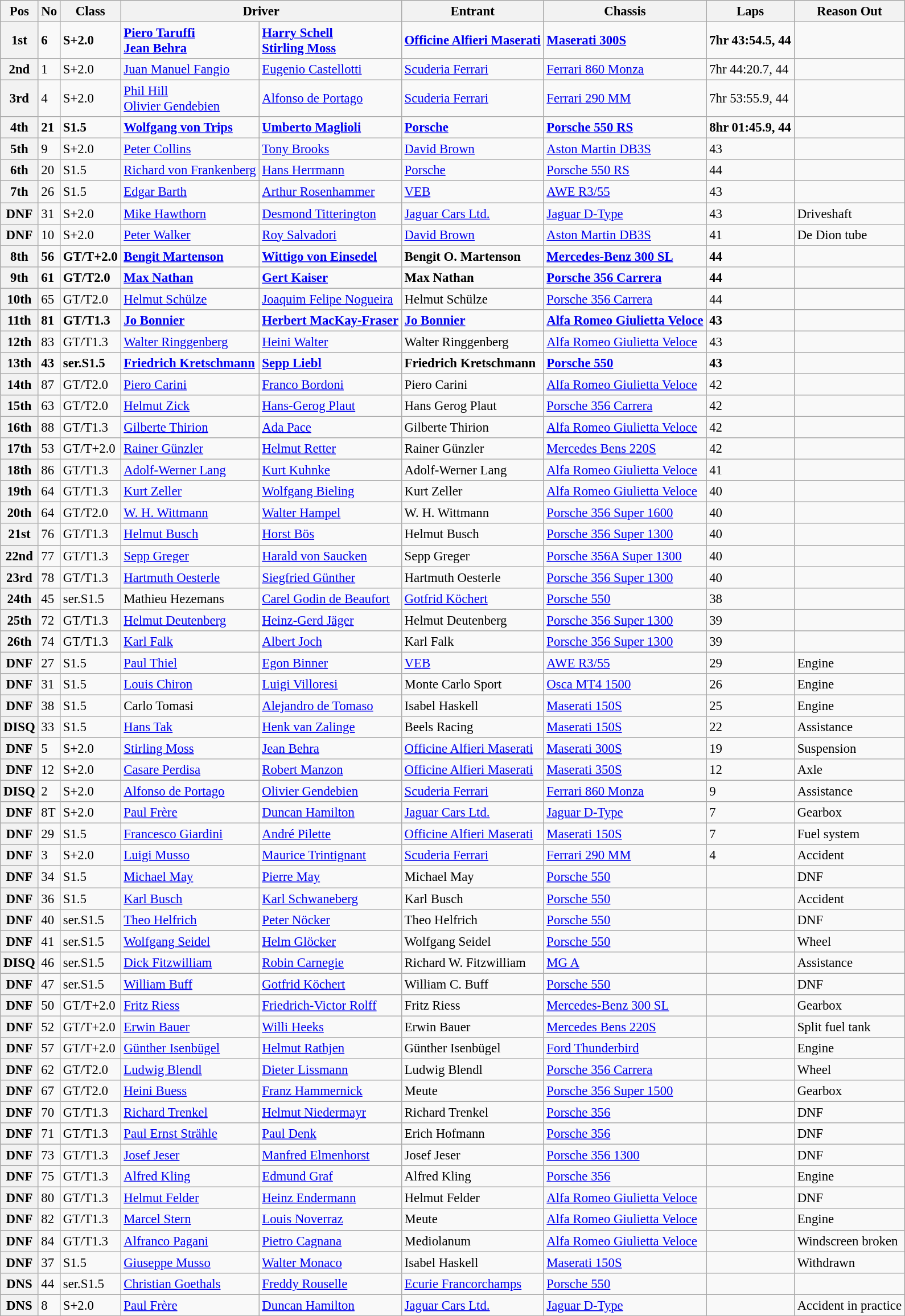<table class="wikitable" style="font-size: 95%;">
<tr>
<th>Pos</th>
<th>No</th>
<th>Class</th>
<th colspan=2>Driver</th>
<th>Entrant</th>
<th>Chassis</th>
<th>Laps</th>
<th>Reason Out</th>
</tr>
<tr>
<th><strong>1st</strong></th>
<td><strong>6</strong></td>
<td><strong>S+2.0</strong></td>
<td> <strong><a href='#'>Piero Taruffi</a></strong><br> <strong><a href='#'>Jean Behra</a></strong></td>
<td> <strong><a href='#'>Harry Schell</a></strong><br> <strong><a href='#'>Stirling Moss</a></strong></td>
<td><strong><a href='#'>Officine Alfieri Maserati</a> </strong></td>
<td><strong><a href='#'>Maserati 300S</a> </strong></td>
<td><strong>7hr 43:54.5, 44</strong></td>
<td></td>
</tr>
<tr>
<th>2nd</th>
<td>1</td>
<td>S+2.0</td>
<td> <a href='#'>Juan Manuel Fangio</a></td>
<td> <a href='#'>Eugenio Castellotti</a></td>
<td><a href='#'>Scuderia Ferrari</a></td>
<td><a href='#'>Ferrari 860 Monza</a></td>
<td>7hr 44:20.7, 44</td>
<td></td>
</tr>
<tr>
<th>3rd</th>
<td>4</td>
<td>S+2.0</td>
<td> <a href='#'>Phil Hill</a><br> <a href='#'>Olivier Gendebien</a></td>
<td> <a href='#'>Alfonso de Portago</a></td>
<td><a href='#'>Scuderia Ferrari</a></td>
<td><a href='#'>Ferrari 290 MM</a></td>
<td>7hr 53:55.9, 44</td>
<td></td>
</tr>
<tr>
<th><strong>4th</strong></th>
<td><strong>21</strong></td>
<td><strong>S1.5</strong></td>
<td><strong> <a href='#'>Wolfgang von Trips</a></strong></td>
<td><strong> <a href='#'>Umberto Maglioli</a></strong></td>
<td><strong><a href='#'>Porsche</a></strong></td>
<td><strong><a href='#'>Porsche 550 RS</a> </strong></td>
<td><strong>8hr 01:45.9, 44</strong></td>
<td></td>
</tr>
<tr>
<th>5th</th>
<td>9</td>
<td>S+2.0</td>
<td> <a href='#'>Peter Collins</a></td>
<td> <a href='#'>Tony Brooks</a></td>
<td><a href='#'>David Brown</a></td>
<td><a href='#'>Aston Martin DB3S</a></td>
<td>43</td>
<td></td>
</tr>
<tr>
<th>6th</th>
<td>20</td>
<td>S1.5</td>
<td> <a href='#'>Richard von Frankenberg</a></td>
<td> <a href='#'>Hans Herrmann</a></td>
<td><a href='#'>Porsche</a></td>
<td><a href='#'>Porsche 550 RS</a></td>
<td>44</td>
<td></td>
</tr>
<tr>
<th>7th</th>
<td>26</td>
<td>S1.5</td>
<td> <a href='#'>Edgar Barth</a></td>
<td> <a href='#'>Arthur Rosenhammer</a></td>
<td><a href='#'>VEB</a></td>
<td><a href='#'>AWE R3/55</a></td>
<td>43</td>
<td></td>
</tr>
<tr>
<th>DNF</th>
<td>31</td>
<td>S+2.0</td>
<td> <a href='#'>Mike Hawthorn</a></td>
<td> <a href='#'>Desmond Titterington</a></td>
<td><a href='#'>Jaguar Cars Ltd.</a></td>
<td><a href='#'>Jaguar D-Type</a></td>
<td>43</td>
<td>Driveshaft</td>
</tr>
<tr>
<th>DNF</th>
<td>10</td>
<td>S+2.0</td>
<td> <a href='#'>Peter Walker</a></td>
<td> <a href='#'>Roy Salvadori</a></td>
<td><a href='#'>David Brown</a></td>
<td><a href='#'>Aston Martin DB3S</a></td>
<td>41</td>
<td>De Dion tube</td>
</tr>
<tr>
<th><strong>8th</strong></th>
<td><strong>56</strong></td>
<td><strong>GT/T+2.0</strong></td>
<td><strong> <a href='#'>Bengit Martenson</a> </strong></td>
<td><strong> <a href='#'>Wittigo von Einsedel</a> </strong></td>
<td><strong>Bengit O. Martenson</strong></td>
<td><strong><a href='#'>Mercedes-Benz 300 SL</a> </strong></td>
<td><strong>44</strong></td>
<td></td>
</tr>
<tr>
<th><strong>9th</strong></th>
<td><strong>61</strong></td>
<td><strong>GT/T2.0</strong></td>
<td><strong> <a href='#'>Max Nathan</a> </strong></td>
<td><strong> <a href='#'>Gert Kaiser</a> </strong></td>
<td><strong>Max Nathan</strong></td>
<td><strong><a href='#'>Porsche 356 Carrera</a> </strong></td>
<td><strong>44</strong></td>
<td></td>
</tr>
<tr>
<th>10th</th>
<td>65</td>
<td>GT/T2.0</td>
<td> <a href='#'>Helmut Schülze</a></td>
<td> <a href='#'>Joaquim Felipe Nogueira</a></td>
<td>Helmut Schülze</td>
<td><a href='#'>Porsche 356 Carrera</a></td>
<td>44</td>
<td></td>
</tr>
<tr>
<th><strong>11th</strong></th>
<td><strong>81</strong></td>
<td><strong>GT/T1.3</strong></td>
<td><strong> <a href='#'>Jo Bonnier</a> </strong></td>
<td><strong> <a href='#'>Herbert MacKay-Fraser</a> </strong></td>
<td><strong><a href='#'>Jo Bonnier</a></strong></td>
<td><strong><a href='#'>Alfa Romeo Giulietta Veloce</a></strong></td>
<td><strong>43</strong></td>
<td></td>
</tr>
<tr>
<th>12th</th>
<td>83</td>
<td>GT/T1.3</td>
<td> <a href='#'>Walter Ringgenberg</a></td>
<td> <a href='#'>Heini Walter</a></td>
<td>Walter Ringgenberg</td>
<td><a href='#'>Alfa Romeo Giulietta Veloce</a></td>
<td>43</td>
<td></td>
</tr>
<tr>
<th><strong>13th</strong></th>
<td><strong>43</strong></td>
<td><strong>ser.S1.5</strong></td>
<td><strong> <a href='#'>Friedrich Kretschmann</a> </strong></td>
<td><strong> <a href='#'>Sepp Liebl</a> </strong></td>
<td><strong> Friedrich Kretschmann </strong></td>
<td><strong><a href='#'>Porsche 550</a> </strong></td>
<td><strong>43</strong></td>
<td></td>
</tr>
<tr>
<th>14th</th>
<td>87</td>
<td>GT/T2.0</td>
<td> <a href='#'>Piero Carini</a></td>
<td> <a href='#'>Franco Bordoni</a></td>
<td>Piero Carini</td>
<td><a href='#'>Alfa Romeo Giulietta Veloce</a></td>
<td>42</td>
<td></td>
</tr>
<tr>
<th>15th</th>
<td>63</td>
<td>GT/T2.0</td>
<td> <a href='#'>Helmut Zick</a></td>
<td> <a href='#'>Hans-Gerog Plaut</a></td>
<td>Hans Gerog Plaut</td>
<td><a href='#'>Porsche 356 Carrera</a></td>
<td>42</td>
<td></td>
</tr>
<tr>
<th>16th</th>
<td>88</td>
<td>GT/T1.3</td>
<td> <a href='#'>Gilberte Thirion</a></td>
<td> <a href='#'>Ada Pace</a></td>
<td>Gilberte Thirion</td>
<td><a href='#'>Alfa Romeo Giulietta Veloce</a></td>
<td>42</td>
<td></td>
</tr>
<tr>
<th>17th</th>
<td>53</td>
<td>GT/T+2.0</td>
<td> <a href='#'>Rainer Günzler</a></td>
<td> <a href='#'>Helmut Retter</a></td>
<td>Rainer Günzler</td>
<td><a href='#'>Mercedes Bens 220S</a></td>
<td>42</td>
<td></td>
</tr>
<tr>
<th>18th</th>
<td>86</td>
<td>GT/T1.3</td>
<td> <a href='#'>Adolf-Werner Lang</a></td>
<td> <a href='#'>Kurt Kuhnke</a></td>
<td>Adolf-Werner Lang</td>
<td><a href='#'>Alfa Romeo Giulietta Veloce</a></td>
<td>41</td>
<td></td>
</tr>
<tr>
<th>19th</th>
<td>64</td>
<td>GT/T1.3</td>
<td> <a href='#'>Kurt Zeller</a></td>
<td> <a href='#'>Wolfgang Bieling</a></td>
<td>Kurt Zeller</td>
<td><a href='#'>Alfa Romeo Giulietta Veloce</a></td>
<td>40</td>
<td></td>
</tr>
<tr>
<th>20th</th>
<td>64</td>
<td>GT/T2.0</td>
<td> <a href='#'>W. H. Wittmann</a></td>
<td> <a href='#'>Walter Hampel</a></td>
<td>W. H. Wittmann</td>
<td><a href='#'>Porsche 356 Super 1600</a></td>
<td>40</td>
<td></td>
</tr>
<tr>
<th>21st</th>
<td>76</td>
<td>GT/T1.3</td>
<td> <a href='#'>Helmut Busch</a></td>
<td> <a href='#'>Horst Bös</a></td>
<td>Helmut Busch</td>
<td><a href='#'>Porsche 356 Super 1300</a></td>
<td>40</td>
<td></td>
</tr>
<tr>
<th>22nd</th>
<td>77</td>
<td>GT/T1.3</td>
<td> <a href='#'>Sepp Greger</a></td>
<td> <a href='#'>Harald von Saucken</a></td>
<td>Sepp Greger</td>
<td><a href='#'>Porsche 356A Super 1300</a></td>
<td>40</td>
<td></td>
</tr>
<tr>
<th>23rd</th>
<td>78</td>
<td>GT/T1.3</td>
<td> <a href='#'>Hartmuth Oesterle</a></td>
<td> <a href='#'>Siegfried Günther</a></td>
<td>Hartmuth Oesterle</td>
<td><a href='#'>Porsche 356 Super 1300</a></td>
<td>40</td>
<td></td>
</tr>
<tr>
<th>24th</th>
<td>45</td>
<td>ser.S1.5</td>
<td> Mathieu Hezemans</td>
<td> <a href='#'>Carel Godin de Beaufort</a></td>
<td><a href='#'>Gotfrid Köchert</a></td>
<td><a href='#'>Porsche 550</a></td>
<td>38</td>
<td></td>
</tr>
<tr>
<th>25th</th>
<td>72</td>
<td>GT/T1.3</td>
<td> <a href='#'>Helmut Deutenberg</a></td>
<td> <a href='#'>Heinz-Gerd Jäger</a></td>
<td>Helmut Deutenberg</td>
<td><a href='#'>Porsche 356 Super 1300</a></td>
<td>39</td>
<td></td>
</tr>
<tr>
<th>26th</th>
<td>74</td>
<td>GT/T1.3</td>
<td> <a href='#'>Karl Falk</a></td>
<td> <a href='#'>Albert Joch</a></td>
<td>Karl Falk</td>
<td><a href='#'>Porsche 356 Super 1300</a></td>
<td>39</td>
<td></td>
</tr>
<tr>
<th>DNF</th>
<td>27</td>
<td>S1.5</td>
<td> <a href='#'>Paul Thiel</a></td>
<td> <a href='#'>Egon Binner</a></td>
<td><a href='#'>VEB</a></td>
<td><a href='#'>AWE R3/55</a></td>
<td>29</td>
<td>Engine</td>
</tr>
<tr>
<th>DNF</th>
<td>31</td>
<td>S1.5</td>
<td> <a href='#'>Louis Chiron</a></td>
<td> <a href='#'>Luigi Villoresi</a></td>
<td>Monte Carlo Sport</td>
<td><a href='#'>Osca MT4 1500</a></td>
<td>26</td>
<td>Engine</td>
</tr>
<tr>
<th>DNF</th>
<td>38</td>
<td>S1.5</td>
<td> Carlo Tomasi</td>
<td> <a href='#'>Alejandro de Tomaso</a></td>
<td>Isabel Haskell</td>
<td><a href='#'>Maserati 150S</a></td>
<td>25</td>
<td>Engine</td>
</tr>
<tr>
<th>DISQ</th>
<td>33</td>
<td>S1.5</td>
<td> <a href='#'>Hans Tak</a></td>
<td> <a href='#'>Henk van Zalinge</a></td>
<td>Beels Racing</td>
<td><a href='#'>Maserati 150S</a></td>
<td>22</td>
<td>Assistance</td>
</tr>
<tr>
<th>DNF</th>
<td>5</td>
<td>S+2.0</td>
<td> <a href='#'>Stirling Moss</a></td>
<td> <a href='#'>Jean Behra</a></td>
<td><a href='#'>Officine Alfieri Maserati</a></td>
<td><a href='#'>Maserati 300S</a></td>
<td>19</td>
<td>Suspension</td>
</tr>
<tr>
<th>DNF</th>
<td>12</td>
<td>S+2.0</td>
<td> <a href='#'>Casare Perdisa</a></td>
<td> <a href='#'>Robert Manzon</a></td>
<td><a href='#'>Officine Alfieri Maserati</a></td>
<td><a href='#'>Maserati 350S</a></td>
<td>12</td>
<td>Axle</td>
</tr>
<tr>
<th>DISQ</th>
<td>2</td>
<td>S+2.0</td>
<td> <a href='#'>Alfonso de Portago</a></td>
<td> <a href='#'>Olivier Gendebien</a></td>
<td><a href='#'>Scuderia Ferrari</a></td>
<td><a href='#'>Ferrari 860 Monza</a></td>
<td>9</td>
<td>Assistance</td>
</tr>
<tr>
<th>DNF</th>
<td>8T</td>
<td>S+2.0</td>
<td> <a href='#'>Paul Frère</a></td>
<td> <a href='#'>Duncan Hamilton</a></td>
<td><a href='#'>Jaguar Cars Ltd.</a></td>
<td><a href='#'>Jaguar D-Type</a></td>
<td>7</td>
<td>Gearbox</td>
</tr>
<tr>
<th>DNF</th>
<td>29</td>
<td>S1.5</td>
<td> <a href='#'>Francesco Giardini</a></td>
<td> <a href='#'>André Pilette</a></td>
<td><a href='#'>Officine Alfieri Maserati</a></td>
<td><a href='#'>Maserati 150S</a></td>
<td>7</td>
<td>Fuel system</td>
</tr>
<tr>
<th>DNF</th>
<td>3</td>
<td>S+2.0</td>
<td> <a href='#'>Luigi Musso</a></td>
<td> <a href='#'>Maurice Trintignant</a></td>
<td><a href='#'>Scuderia Ferrari</a></td>
<td><a href='#'>Ferrari 290 MM</a></td>
<td>4</td>
<td>Accident</td>
</tr>
<tr>
<th>DNF</th>
<td>34</td>
<td>S1.5</td>
<td> <a href='#'>Michael May</a></td>
<td> <a href='#'>Pierre May</a></td>
<td>Michael May</td>
<td><a href='#'>Porsche 550</a></td>
<td></td>
<td>DNF</td>
</tr>
<tr>
<th>DNF</th>
<td>36</td>
<td>S1.5</td>
<td> <a href='#'>Karl Busch</a></td>
<td> <a href='#'>Karl Schwaneberg</a></td>
<td>Karl Busch</td>
<td><a href='#'>Porsche 550</a></td>
<td></td>
<td>Accident</td>
</tr>
<tr>
<th>DNF</th>
<td>40</td>
<td>ser.S1.5</td>
<td> <a href='#'>Theo Helfrich</a></td>
<td> <a href='#'>Peter Nöcker</a></td>
<td>Theo Helfrich</td>
<td><a href='#'>Porsche 550</a></td>
<td></td>
<td>DNF</td>
</tr>
<tr>
<th>DNF</th>
<td>41</td>
<td>ser.S1.5</td>
<td> <a href='#'>Wolfgang Seidel</a></td>
<td> <a href='#'>Helm Glöcker</a></td>
<td>Wolfgang Seidel</td>
<td><a href='#'>Porsche 550</a></td>
<td></td>
<td>Wheel</td>
</tr>
<tr>
<th>DISQ</th>
<td>46</td>
<td>ser.S1.5</td>
<td> <a href='#'>Dick Fitzwilliam</a></td>
<td> <a href='#'>Robin Carnegie</a></td>
<td>Richard W. Fitzwilliam</td>
<td><a href='#'>MG A</a></td>
<td></td>
<td>Assistance</td>
</tr>
<tr>
<th>DNF</th>
<td>47</td>
<td>ser.S1.5</td>
<td> <a href='#'>William Buff</a></td>
<td> <a href='#'>Gotfrid Köchert</a></td>
<td>William C. Buff</td>
<td><a href='#'>Porsche 550</a></td>
<td></td>
<td>DNF</td>
</tr>
<tr>
<th>DNF</th>
<td>50</td>
<td>GT/T+2.0</td>
<td> <a href='#'>Fritz Riess</a></td>
<td> <a href='#'>Friedrich-Victor Rolff</a></td>
<td>Fritz Riess</td>
<td><a href='#'>Mercedes-Benz 300 SL</a></td>
<td></td>
<td>Gearbox</td>
</tr>
<tr>
<th>DNF</th>
<td>52</td>
<td>GT/T+2.0</td>
<td> <a href='#'>Erwin Bauer</a></td>
<td> <a href='#'>Willi Heeks</a></td>
<td>Erwin Bauer</td>
<td><a href='#'>Mercedes Bens 220S</a></td>
<td></td>
<td>Split fuel tank</td>
</tr>
<tr>
<th>DNF</th>
<td>57</td>
<td>GT/T+2.0</td>
<td> <a href='#'>Günther Isenbügel</a></td>
<td> <a href='#'>Helmut Rathjen</a></td>
<td>Günther Isenbügel</td>
<td><a href='#'>Ford Thunderbird</a></td>
<td></td>
<td>Engine</td>
</tr>
<tr>
<th>DNF</th>
<td>62</td>
<td>GT/T2.0</td>
<td> <a href='#'>Ludwig Blendl</a></td>
<td> <a href='#'>Dieter Lissmann</a></td>
<td>Ludwig Blendl</td>
<td><a href='#'>Porsche 356 Carrera</a></td>
<td></td>
<td>Wheel</td>
</tr>
<tr>
<th>DNF</th>
<td>67</td>
<td>GT/T2.0</td>
<td> <a href='#'>Heini Buess</a></td>
<td> <a href='#'>Franz Hammernick</a></td>
<td>Meute</td>
<td><a href='#'>Porsche 356 Super 1500</a></td>
<td></td>
<td>Gearbox</td>
</tr>
<tr>
<th>DNF</th>
<td>70</td>
<td>GT/T1.3</td>
<td> <a href='#'>Richard Trenkel</a></td>
<td> <a href='#'>Helmut Niedermayr</a></td>
<td>Richard Trenkel</td>
<td><a href='#'>Porsche 356</a></td>
<td></td>
<td>DNF</td>
</tr>
<tr>
<th>DNF</th>
<td>71</td>
<td>GT/T1.3</td>
<td> <a href='#'>Paul Ernst Strähle</a></td>
<td> <a href='#'>Paul Denk</a></td>
<td>Erich Hofmann</td>
<td><a href='#'>Porsche 356</a></td>
<td></td>
<td>DNF</td>
</tr>
<tr>
<th>DNF</th>
<td>73</td>
<td>GT/T1.3</td>
<td> <a href='#'>Josef Jeser</a></td>
<td> <a href='#'>Manfred Elmenhorst</a></td>
<td>Josef Jeser</td>
<td><a href='#'>Porsche 356 1300</a></td>
<td></td>
<td>DNF</td>
</tr>
<tr>
<th>DNF</th>
<td>75</td>
<td>GT/T1.3</td>
<td> <a href='#'>Alfred Kling</a></td>
<td> <a href='#'>Edmund Graf</a></td>
<td>Alfred Kling</td>
<td><a href='#'>Porsche 356</a></td>
<td></td>
<td>Engine</td>
</tr>
<tr>
<th>DNF</th>
<td>80</td>
<td>GT/T1.3</td>
<td> <a href='#'>Helmut Felder</a></td>
<td> <a href='#'>Heinz Endermann</a></td>
<td>Helmut Felder</td>
<td><a href='#'>Alfa Romeo Giulietta Veloce</a></td>
<td></td>
<td>DNF</td>
</tr>
<tr>
<th>DNF</th>
<td>82</td>
<td>GT/T1.3</td>
<td> <a href='#'>Marcel Stern</a></td>
<td> <a href='#'>Louis Noverraz</a></td>
<td>Meute</td>
<td><a href='#'>Alfa Romeo Giulietta Veloce</a></td>
<td></td>
<td>Engine</td>
</tr>
<tr>
<th>DNF</th>
<td>84</td>
<td>GT/T1.3</td>
<td> <a href='#'>Alfranco Pagani</a></td>
<td> <a href='#'>Pietro Cagnana</a></td>
<td>Mediolanum</td>
<td><a href='#'>Alfa Romeo Giulietta Veloce</a></td>
<td></td>
<td>Windscreen broken</td>
</tr>
<tr>
<th>DNF</th>
<td>37</td>
<td>S1.5</td>
<td> <a href='#'>Giuseppe Musso</a></td>
<td> <a href='#'>Walter Monaco</a></td>
<td>Isabel Haskell</td>
<td><a href='#'>Maserati 150S</a></td>
<td></td>
<td>Withdrawn</td>
</tr>
<tr>
<th>DNS</th>
<td>44</td>
<td>ser.S1.5</td>
<td> <a href='#'>Christian Goethals</a></td>
<td> <a href='#'>Freddy Rouselle</a></td>
<td><a href='#'>Ecurie Francorchamps</a></td>
<td><a href='#'>Porsche 550</a></td>
<td></td>
<td></td>
</tr>
<tr>
<th>DNS</th>
<td>8</td>
<td>S+2.0</td>
<td> <a href='#'>Paul Frère</a></td>
<td> <a href='#'>Duncan Hamilton</a></td>
<td><a href='#'>Jaguar Cars Ltd.</a></td>
<td><a href='#'>Jaguar D-Type</a></td>
<td></td>
<td>Accident in practice</td>
</tr>
<tr>
</tr>
</table>
